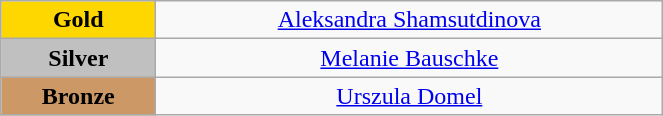<table class="wikitable" style="text-align:center; " width="35%">
<tr>
<td bgcolor="gold"><strong>Gold</strong></td>
<td><a href='#'>Aleksandra Shamsutdinova</a><br>  <small><em></em></small></td>
</tr>
<tr>
<td bgcolor="silver"><strong>Silver</strong></td>
<td><a href='#'>Melanie Bauschke</a><br>  <small><em></em></small></td>
</tr>
<tr>
<td bgcolor="CC9966"><strong>Bronze</strong></td>
<td><a href='#'>Urszula Domel</a><br>  <small><em></em></small></td>
</tr>
</table>
